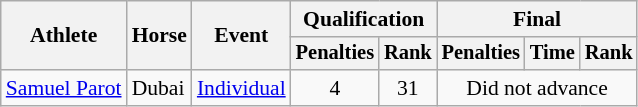<table class="wikitable" style="font-size:90%">
<tr>
<th rowspan="2">Athlete</th>
<th rowspan="2">Horse</th>
<th rowspan="2">Event</th>
<th colspan="2">Qualification</th>
<th colspan="3">Final</th>
</tr>
<tr style="font-size:95%">
<th>Penalties</th>
<th>Rank</th>
<th>Penalties</th>
<th>Time</th>
<th>Rank</th>
</tr>
<tr align=center>
<td align=left><a href='#'>Samuel Parot</a></td>
<td align=left>Dubai</td>
<td align=left><a href='#'>Individual</a></td>
<td>4</td>
<td>31</td>
<td colspan=3>Did not advance</td>
</tr>
</table>
